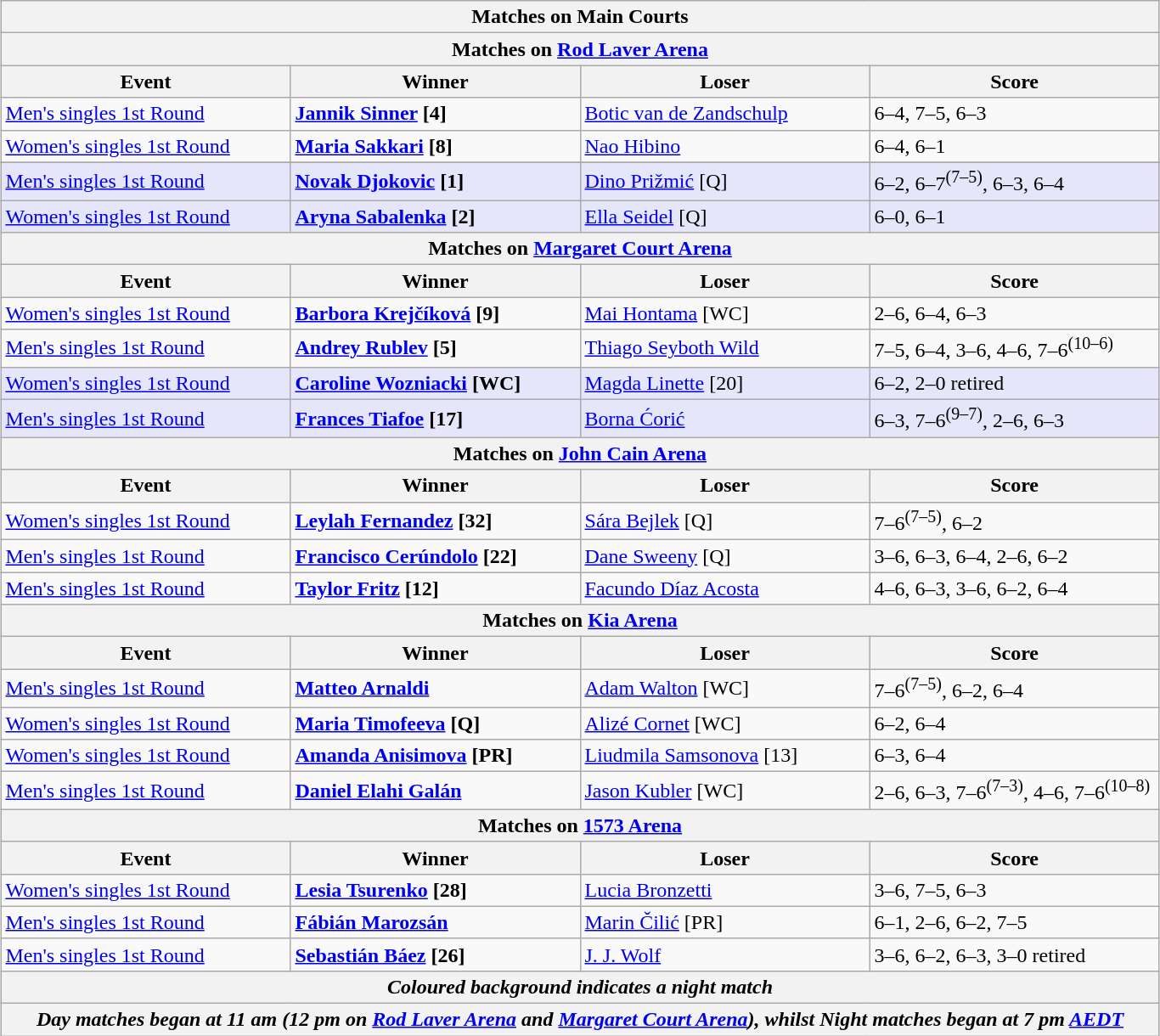<table class="wikitable collapsible uncollapsed" style="margin:auto;">
<tr>
<th colspan=4><strong>Matches on Main Courts</strong></th>
</tr>
<tr>
<th colspan=4><strong>Matches on <a href='#'>Rod Laver Arena</a></strong></th>
</tr>
<tr>
<th style="width:220px;">Event</th>
<th style="width:220px;">Winner</th>
<th style="width:220px;">Loser</th>
<th style="width:220px;">Score</th>
</tr>
<tr>
<td><a href='#'>Men's singles 1st Round</a></td>
<td><strong> <a href='#'>Jannik Sinner</a> [4]</strong></td>
<td> <a href='#'>Botic van de Zandschulp</a></td>
<td>6–4, 7–5, 6–3</td>
</tr>
<tr>
<td><a href='#'>Women's singles 1st Round</a></td>
<td><strong> <a href='#'>Maria Sakkari</a> [8]</strong></td>
<td> <a href='#'>Nao Hibino</a></td>
<td>6–4, 6–1</td>
</tr>
<tr>
</tr>
<tr bgcolor=lavender>
<td><a href='#'>Men's singles 1st Round</a></td>
<td><strong> <a href='#'>Novak Djokovic</a> [1]</strong></td>
<td> <a href='#'>Dino Prižmić</a> [Q]</td>
<td>6–2, 6–7<sup>(7–5)</sup>, 6–3, 6–4</td>
</tr>
<tr bgcolor=lavender>
<td><a href='#'>Women's singles 1st Round</a></td>
<td><strong> <a href='#'>Aryna Sabalenka</a> [2]</strong></td>
<td> <a href='#'>Ella Seidel</a> [Q]</td>
<td>6–0, 6–1</td>
</tr>
<tr>
<th colspan=4><strong>Matches on <a href='#'>Margaret Court Arena</a></strong></th>
</tr>
<tr>
<th style="width:220px;">Event</th>
<th style="width:220px;">Winner</th>
<th style="width:220px;">Loser</th>
<th style="width:220px;">Score</th>
</tr>
<tr>
<td><a href='#'>Women's singles 1st Round</a></td>
<td><strong> <a href='#'>Barbora Krejčíková</a> [9]</strong></td>
<td> <a href='#'>Mai Hontama</a> [WC]</td>
<td>2–6, 6–4, 6–3</td>
</tr>
<tr>
<td><a href='#'>Men's singles 1st Round</a></td>
<td><strong> <a href='#'>Andrey Rublev</a> [5]</strong></td>
<td> <a href='#'>Thiago Seyboth Wild</a></td>
<td>7–5, 6–4, 3–6, 4–6, 7–6<sup>(10–6)</sup></td>
</tr>
<tr bgcolor=lavender>
<td><a href='#'>Women's singles 1st Round</a></td>
<td><strong> <a href='#'>Caroline Wozniacki</a> [WC]</strong></td>
<td> <a href='#'>Magda Linette</a> [20]</td>
<td>6–2, 2–0 retired</td>
</tr>
<tr bgcolor=lavender>
<td><a href='#'>Men's singles 1st Round</a></td>
<td><strong> <a href='#'>Frances Tiafoe</a> [17] </strong></td>
<td> <a href='#'>Borna Ćorić</a></td>
<td>6–3, 7–6<sup>(9–7)</sup>, 2–6, 6–3</td>
</tr>
<tr>
<th colspan=4><strong>Matches on <a href='#'>John Cain Arena</a></strong></th>
</tr>
<tr>
<th style="width:220px;">Event</th>
<th style="width:220px;">Winner</th>
<th style="width:220px;">Loser</th>
<th style="width:220px;">Score</th>
</tr>
<tr>
<td><a href='#'>Women's singles 1st Round</a></td>
<td><strong> <a href='#'>Leylah Fernandez</a> [32]</strong></td>
<td> <a href='#'>Sára Bejlek</a> [Q]</td>
<td>7–6<sup>(7–5)</sup>, 6–2</td>
</tr>
<tr>
<td><a href='#'>Men's singles 1st Round</a></td>
<td><strong> <a href='#'>Francisco Cerúndolo</a> [22]</strong></td>
<td> <a href='#'>Dane Sweeny</a> [Q]</td>
<td>3–6, 6–3, 6–4, 2–6, 6–2</td>
</tr>
<tr>
<td><a href='#'>Men's singles 1st Round</a></td>
<td><strong> <a href='#'>Taylor Fritz</a> [12]</strong></td>
<td> <a href='#'>Facundo Díaz Acosta</a></td>
<td>4–6, 6–3, 3–6, 6–2, 6–4</td>
</tr>
<tr>
<th colspan=4><strong>Matches on <a href='#'>Kia Arena</a></strong></th>
</tr>
<tr>
<th style="width:220px;">Event</th>
<th style="width:220px;">Winner</th>
<th style="width:220px;">Loser</th>
<th style="width:220px;">Score</th>
</tr>
<tr>
<td><a href='#'>Men's singles 1st Round</a></td>
<td><strong> <a href='#'>Matteo Arnaldi</a></strong></td>
<td> <a href='#'>Adam Walton</a> [WC]</td>
<td>7–6<sup>(7–5)</sup>, 6–2, 6–4</td>
</tr>
<tr>
<td><a href='#'>Women's singles 1st Round</a></td>
<td><strong> <a href='#'>Maria Timofeeva</a> [Q]</strong></td>
<td> <a href='#'>Alizé Cornet</a> [WC]</td>
<td>6–2, 6–4</td>
</tr>
<tr>
<td><a href='#'>Women's singles 1st Round</a></td>
<td><strong> <a href='#'>Amanda Anisimova</a> [PR]</strong></td>
<td> <a href='#'>Liudmila Samsonova</a> [13]</td>
<td>6–3, 6–4</td>
</tr>
<tr>
<td><a href='#'>Men's singles 1st Round</a></td>
<td><strong> <a href='#'>Daniel Elahi Galán</a></strong></td>
<td> <a href='#'>Jason Kubler</a> [WC]</td>
<td>2–6, 6–3, 7–6<sup>(7–3)</sup>, 4–6, 7–6<sup>(10–8)</sup></td>
</tr>
<tr>
<th colspan=4><strong>Matches on <a href='#'>1573 Arena</a></strong></th>
</tr>
<tr>
<th style="width:220px;">Event</th>
<th style="width:220px;">Winner</th>
<th style="width:220px;">Loser</th>
<th style="width:220px;">Score</th>
</tr>
<tr>
<td><a href='#'>Women's singles 1st Round</a></td>
<td><strong> <a href='#'>Lesia Tsurenko</a> [28]</strong></td>
<td> <a href='#'>Lucia Bronzetti</a></td>
<td>3–6, 7–5, 6–3</td>
</tr>
<tr>
<td><a href='#'>Men's singles 1st Round</a></td>
<td><strong> <a href='#'>Fábián Marozsán</a></strong></td>
<td> <a href='#'>Marin Čilić</a> [PR]</td>
<td>6–1, 2–6, 6–2, 7–5</td>
</tr>
<tr>
<td><a href='#'>Men's singles 1st Round</a></td>
<td><strong> <a href='#'>Sebastián Báez</a> [26]</strong></td>
<td> <a href='#'>J. J. Wolf</a></td>
<td>3–6, 6–2, 6–3, 3–0 retired</td>
</tr>
<tr>
<th colspan=4><em>Coloured background indicates a night match</em></th>
</tr>
<tr>
<th colspan=4><em>Day matches began at 11 am (12 pm on <a href='#'>Rod Laver Arena</a> and <a href='#'>Margaret Court Arena</a>), whilst Night matches began at 7 pm <a href='#'>AEDT</a></em></th>
</tr>
</table>
